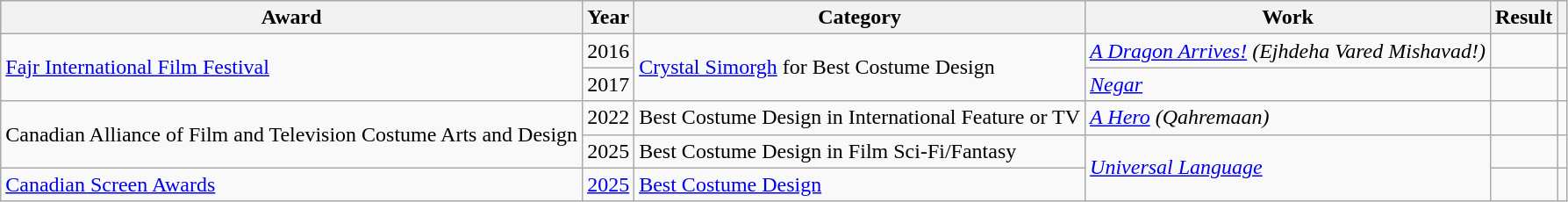<table class="wikitable sortable">
<tr style="background:#ccc; text-align:center;">
<th>Award</th>
<th>Year</th>
<th>Category</th>
<th>Work</th>
<th>Result</th>
<th class="unsortable"></th>
</tr>
<tr>
<td rowspan=2><a href='#'>Fajr International Film Festival</a></td>
<td>2016</td>
<td rowspan=2><a href='#'>Crystal Simorgh</a> for Best Costume Design</td>
<td><em><a href='#'>A Dragon Arrives!</a> (Ejhdeha Vared Mishavad!)</em></td>
<td></td>
<td></td>
</tr>
<tr>
<td>2017</td>
<td><em><a href='#'>Negar</a></em></td>
<td></td>
<td></td>
</tr>
<tr>
<td rowspan=2>Canadian Alliance of Film and Television Costume Arts and Design</td>
<td>2022</td>
<td>Best Costume Design in International Feature or TV</td>
<td><em><a href='#'>A Hero</a> (Qahremaan)</em></td>
<td></td>
<td></td>
</tr>
<tr>
<td>2025</td>
<td>Best Costume Design in Film Sci-Fi/Fantasy</td>
<td rowspan=2><em><a href='#'>Universal Language</a></em></td>
<td></td>
<td></td>
</tr>
<tr>
<td><a href='#'>Canadian Screen Awards</a></td>
<td><a href='#'>2025</a></td>
<td><a href='#'>Best Costume Design</a></td>
<td></td>
<td></td>
</tr>
</table>
